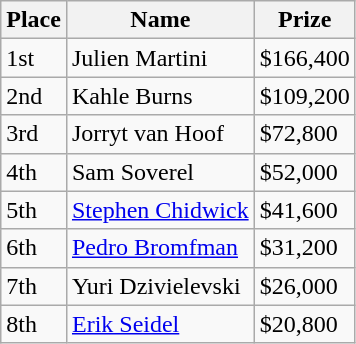<table class="wikitable">
<tr>
<th>Place</th>
<th>Name</th>
<th>Prize</th>
</tr>
<tr>
<td>1st</td>
<td> Julien Martini</td>
<td>$166,400</td>
</tr>
<tr>
<td>2nd</td>
<td> Kahle Burns</td>
<td>$109,200</td>
</tr>
<tr>
<td>3rd</td>
<td> Jorryt van Hoof</td>
<td>$72,800</td>
</tr>
<tr>
<td>4th</td>
<td> Sam Soverel</td>
<td>$52,000</td>
</tr>
<tr>
<td>5th</td>
<td> <a href='#'>Stephen Chidwick</a></td>
<td>$41,600</td>
</tr>
<tr>
<td>6th</td>
<td> <a href='#'>Pedro Bromfman</a></td>
<td>$31,200</td>
</tr>
<tr>
<td>7th</td>
<td> Yuri Dzivielevski</td>
<td>$26,000</td>
</tr>
<tr>
<td>8th</td>
<td> <a href='#'>Erik Seidel</a></td>
<td>$20,800</td>
</tr>
</table>
